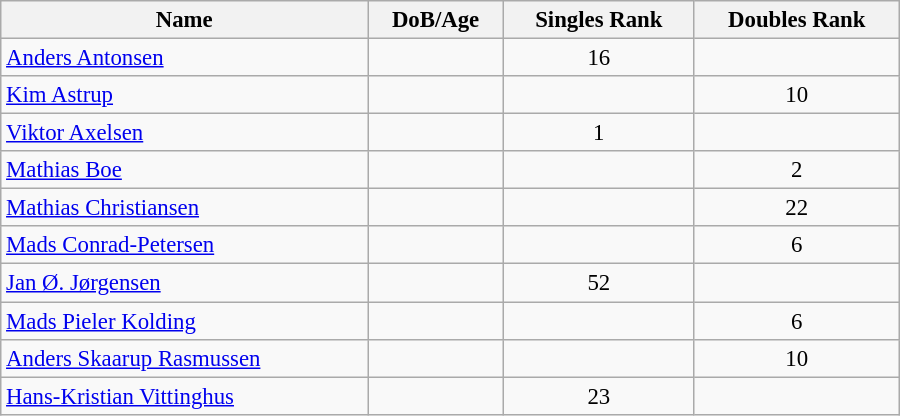<table class="wikitable"  style="width:600px; font-size:95%;">
<tr>
<th align="left">Name</th>
<th align="left">DoB/Age</th>
<th align="left">Singles Rank</th>
<th align="left">Doubles Rank</th>
</tr>
<tr>
<td><a href='#'>Anders Antonsen</a></td>
<td></td>
<td align="center">16</td>
<td align="center"></td>
</tr>
<tr>
<td><a href='#'>Kim Astrup</a></td>
<td></td>
<td align="center"></td>
<td align="center">10</td>
</tr>
<tr>
<td><a href='#'>Viktor Axelsen</a></td>
<td></td>
<td align="center">1</td>
<td align="center"></td>
</tr>
<tr>
<td><a href='#'>Mathias Boe</a></td>
<td></td>
<td align="center"></td>
<td align="center">2</td>
</tr>
<tr>
<td><a href='#'>Mathias Christiansen</a></td>
<td></td>
<td align="center"></td>
<td align="center">22</td>
</tr>
<tr>
<td><a href='#'>Mads Conrad-Petersen</a></td>
<td></td>
<td align="center"></td>
<td align="center">6</td>
</tr>
<tr>
<td><a href='#'>Jan Ø. Jørgensen</a></td>
<td></td>
<td align="center">52</td>
<td align="center"></td>
</tr>
<tr>
<td><a href='#'>Mads Pieler Kolding</a></td>
<td></td>
<td align="center"></td>
<td align="center">6</td>
</tr>
<tr>
<td><a href='#'>Anders Skaarup Rasmussen</a></td>
<td></td>
<td align="center"></td>
<td align="center">10</td>
</tr>
<tr>
<td><a href='#'>Hans-Kristian Vittinghus</a></td>
<td></td>
<td align="center">23</td>
<td align="center"></td>
</tr>
</table>
